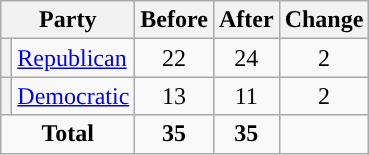<table class="wikitable" style="text-align:center;">
<tr>
<th colspan="2">Party</th>
<th>Before</th>
<th>After</th>
<th>Change</th>
</tr>
<tr>
<th style="background-color:"></th>
<td style="text-align:left;"><a href='#'>Republican</a></td>
<td>22</td>
<td>24</td>
<td> 2</td>
</tr>
<tr>
<th style="background-color:"></th>
<td style="text-align:left;"><a href='#'>Democratic</a></td>
<td>13</td>
<td>11</td>
<td> 2</td>
</tr>
<tr>
<td colspan="2"><strong>Total</strong></td>
<td><strong>35</strong></td>
<td><strong>35</strong></td>
<td></td>
</tr>
</table>
